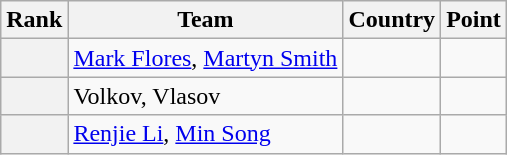<table class="wikitable sortable">
<tr>
<th>Rank</th>
<th>Team</th>
<th>Country</th>
<th>Point</th>
</tr>
<tr>
<th></th>
<td><a href='#'>Mark Flores</a>, <a href='#'>Martyn Smith</a></td>
<td></td>
<td></td>
</tr>
<tr>
<th></th>
<td>Volkov, Vlasov</td>
<td></td>
<td></td>
</tr>
<tr>
<th></th>
<td><a href='#'>Renjie Li</a>, <a href='#'>Min Song</a></td>
<td></td>
<td></td>
</tr>
</table>
